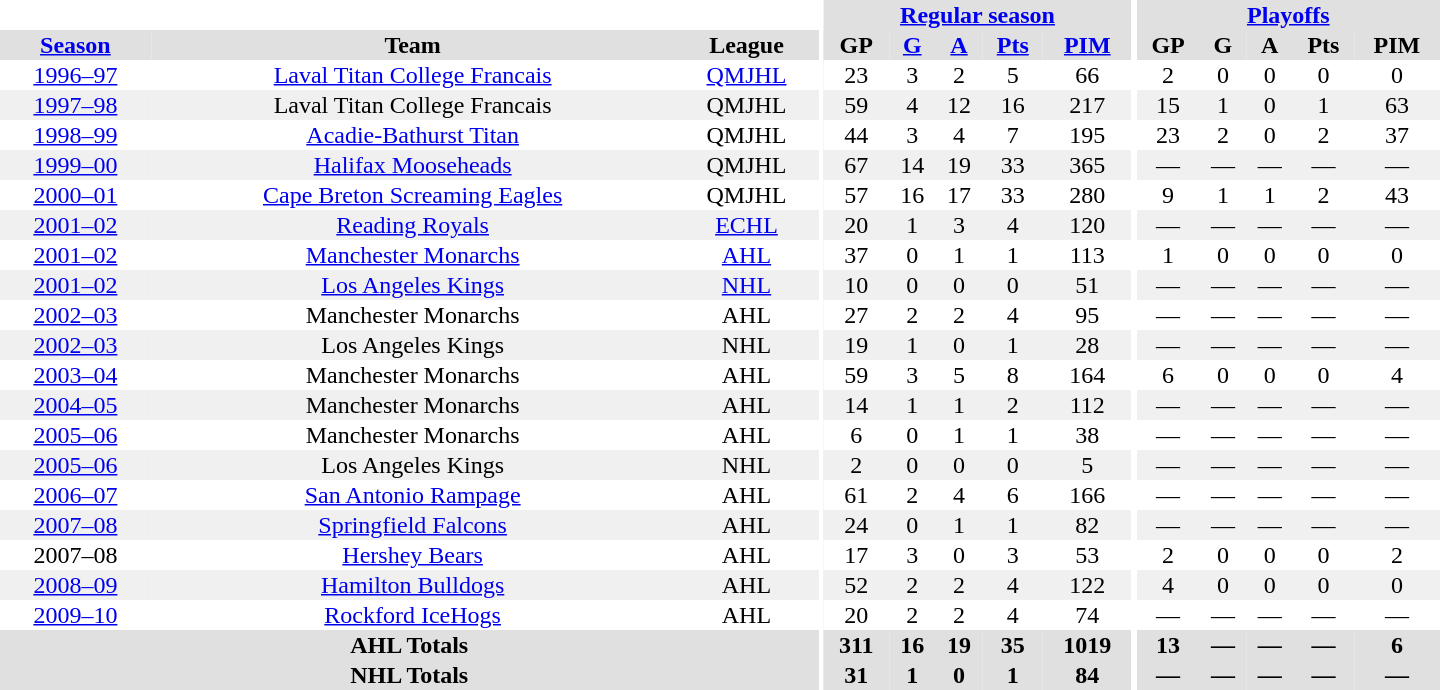<table border="0" cellpadding="1" cellspacing="0" style="text-align:center; width:60em">
<tr bgcolor="#e0e0e0">
<th colspan="3" bgcolor="#ffffff"></th>
<th rowspan="99" bgcolor="#ffffff"></th>
<th colspan="5"><a href='#'>Regular season</a></th>
<th rowspan="99" bgcolor="#ffffff"></th>
<th colspan="5"><a href='#'>Playoffs</a></th>
</tr>
<tr bgcolor="#e0e0e0">
<th><a href='#'>Season</a></th>
<th>Team</th>
<th>League</th>
<th>GP</th>
<th><a href='#'>G</a></th>
<th><a href='#'>A</a></th>
<th><a href='#'>Pts</a></th>
<th><a href='#'>PIM</a></th>
<th>GP</th>
<th>G</th>
<th>A</th>
<th>Pts</th>
<th>PIM</th>
</tr>
<tr ALIGN="center">
<td><a href='#'>1996–97</a></td>
<td><a href='#'>Laval Titan College Francais</a></td>
<td><a href='#'>QMJHL</a></td>
<td>23</td>
<td>3</td>
<td>2</td>
<td>5</td>
<td>66</td>
<td>2</td>
<td>0</td>
<td>0</td>
<td>0</td>
<td>0</td>
</tr>
<tr ALIGN="center" bgcolor="#f0f0f0">
<td><a href='#'>1997–98</a></td>
<td>Laval Titan College Francais</td>
<td>QMJHL</td>
<td>59</td>
<td>4</td>
<td>12</td>
<td>16</td>
<td>217</td>
<td>15</td>
<td>1</td>
<td>0</td>
<td>1</td>
<td>63</td>
</tr>
<tr ALIGN="center">
<td><a href='#'>1998–99</a></td>
<td><a href='#'>Acadie-Bathurst Titan</a></td>
<td>QMJHL</td>
<td>44</td>
<td>3</td>
<td>4</td>
<td>7</td>
<td>195</td>
<td>23</td>
<td>2</td>
<td>0</td>
<td>2</td>
<td>37</td>
</tr>
<tr ALIGN="center" bgcolor="#f0f0f0">
<td><a href='#'>1999–00</a></td>
<td><a href='#'>Halifax Mooseheads</a></td>
<td>QMJHL</td>
<td>67</td>
<td>14</td>
<td>19</td>
<td>33</td>
<td>365</td>
<td>—</td>
<td>—</td>
<td>—</td>
<td>—</td>
<td>—</td>
</tr>
<tr ALIGN="center">
<td><a href='#'>2000–01</a></td>
<td><a href='#'>Cape Breton Screaming Eagles</a></td>
<td>QMJHL</td>
<td>57</td>
<td>16</td>
<td>17</td>
<td>33</td>
<td>280</td>
<td>9</td>
<td>1</td>
<td>1</td>
<td>2</td>
<td>43</td>
</tr>
<tr ALIGN="center" bgcolor="#f0f0f0">
<td><a href='#'>2001–02</a></td>
<td><a href='#'>Reading Royals</a></td>
<td><a href='#'>ECHL</a></td>
<td>20</td>
<td>1</td>
<td>3</td>
<td>4</td>
<td>120</td>
<td>—</td>
<td>—</td>
<td>—</td>
<td>—</td>
<td>—</td>
</tr>
<tr ALIGN="center">
<td><a href='#'>2001–02</a></td>
<td><a href='#'>Manchester Monarchs</a></td>
<td><a href='#'>AHL</a></td>
<td>37</td>
<td>0</td>
<td>1</td>
<td>1</td>
<td>113</td>
<td>1</td>
<td>0</td>
<td>0</td>
<td>0</td>
<td>0</td>
</tr>
<tr ALIGN="center" bgcolor="#f0f0f0">
<td><a href='#'>2001–02</a></td>
<td><a href='#'>Los Angeles Kings</a></td>
<td><a href='#'>NHL</a></td>
<td>10</td>
<td>0</td>
<td>0</td>
<td>0</td>
<td>51</td>
<td>—</td>
<td>—</td>
<td>—</td>
<td>—</td>
<td>—</td>
</tr>
<tr ALIGN="center">
<td><a href='#'>2002–03</a></td>
<td>Manchester Monarchs</td>
<td>AHL</td>
<td>27</td>
<td>2</td>
<td>2</td>
<td>4</td>
<td>95</td>
<td>—</td>
<td>—</td>
<td>—</td>
<td>—</td>
<td>—</td>
</tr>
<tr ALIGN="center" bgcolor="#f0f0f0">
<td><a href='#'>2002–03</a></td>
<td>Los Angeles Kings</td>
<td>NHL</td>
<td>19</td>
<td>1</td>
<td>0</td>
<td>1</td>
<td>28</td>
<td>—</td>
<td>—</td>
<td>—</td>
<td>—</td>
<td>—</td>
</tr>
<tr ALIGN="center">
<td><a href='#'>2003–04</a></td>
<td>Manchester Monarchs</td>
<td>AHL</td>
<td>59</td>
<td>3</td>
<td>5</td>
<td>8</td>
<td>164</td>
<td>6</td>
<td>0</td>
<td>0</td>
<td>0</td>
<td>4</td>
</tr>
<tr ALIGN="center" bgcolor="#f0f0f0">
<td><a href='#'>2004–05</a></td>
<td>Manchester Monarchs</td>
<td>AHL</td>
<td>14</td>
<td>1</td>
<td>1</td>
<td>2</td>
<td>112</td>
<td>—</td>
<td>—</td>
<td>—</td>
<td>—</td>
<td>—</td>
</tr>
<tr ALIGN="center">
<td><a href='#'>2005–06</a></td>
<td>Manchester Monarchs</td>
<td>AHL</td>
<td>6</td>
<td>0</td>
<td>1</td>
<td>1</td>
<td>38</td>
<td>—</td>
<td>—</td>
<td>—</td>
<td>—</td>
<td>—</td>
</tr>
<tr ALIGN="center" bgcolor="#f0f0f0">
<td><a href='#'>2005–06</a></td>
<td>Los Angeles Kings</td>
<td>NHL</td>
<td>2</td>
<td>0</td>
<td>0</td>
<td>0</td>
<td>5</td>
<td>—</td>
<td>—</td>
<td>—</td>
<td>—</td>
<td>—</td>
</tr>
<tr ALIGN="center">
<td><a href='#'>2006–07</a></td>
<td><a href='#'>San Antonio Rampage</a></td>
<td>AHL</td>
<td>61</td>
<td>2</td>
<td>4</td>
<td>6</td>
<td>166</td>
<td>—</td>
<td>—</td>
<td>—</td>
<td>—</td>
<td>—</td>
</tr>
<tr ALIGN="center" bgcolor="#f0f0f0">
<td><a href='#'>2007–08</a></td>
<td><a href='#'>Springfield Falcons</a></td>
<td>AHL</td>
<td>24</td>
<td>0</td>
<td>1</td>
<td>1</td>
<td>82</td>
<td>—</td>
<td>—</td>
<td>—</td>
<td>—</td>
<td>—</td>
</tr>
<tr ALIGN="center">
<td>2007–08</td>
<td><a href='#'>Hershey Bears</a></td>
<td>AHL</td>
<td>17</td>
<td>3</td>
<td>0</td>
<td>3</td>
<td>53</td>
<td>2</td>
<td>0</td>
<td>0</td>
<td>0</td>
<td>2</td>
</tr>
<tr ALIGN="center" bgcolor="#f0f0f0">
<td><a href='#'>2008–09</a></td>
<td><a href='#'>Hamilton Bulldogs</a></td>
<td>AHL</td>
<td>52</td>
<td>2</td>
<td>2</td>
<td>4</td>
<td>122</td>
<td>4</td>
<td>0</td>
<td>0</td>
<td>0</td>
<td>0</td>
</tr>
<tr ALIGN="center">
<td><a href='#'>2009–10</a></td>
<td><a href='#'>Rockford IceHogs</a></td>
<td>AHL</td>
<td>20</td>
<td>2</td>
<td>2</td>
<td>4</td>
<td>74</td>
<td>—</td>
<td>—</td>
<td>—</td>
<td>—</td>
<td>—</td>
</tr>
<tr bgcolor="#e0e0e0">
<th colspan="3">AHL Totals</th>
<th>311</th>
<th>16</th>
<th>19</th>
<th>35</th>
<th>1019</th>
<th>13</th>
<th>—</th>
<th>—</th>
<th>—</th>
<th>6</th>
</tr>
<tr bgcolor="#e0e0e0">
<th colspan="3">NHL Totals</th>
<th>31</th>
<th>1</th>
<th>0</th>
<th>1</th>
<th>84</th>
<th>—</th>
<th>—</th>
<th>—</th>
<th>—</th>
<th>—</th>
</tr>
</table>
